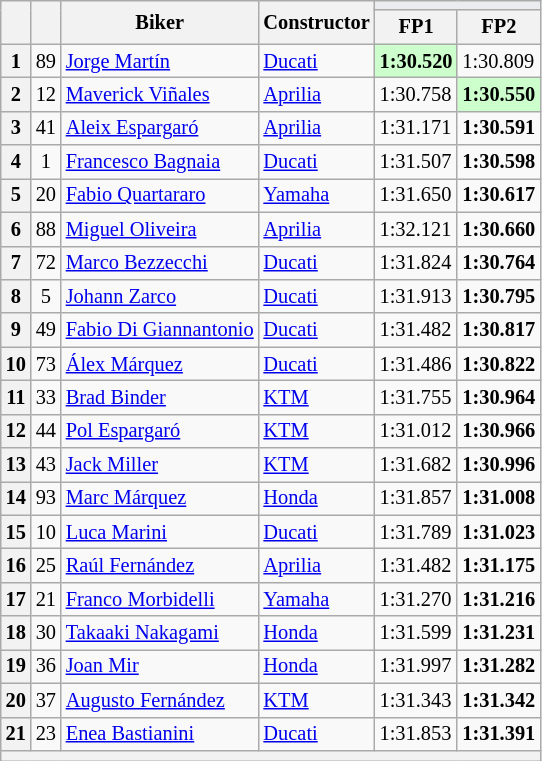<table class="wikitable sortable" style="font-size: 85%;">
<tr>
<th rowspan="2"></th>
<th rowspan="2"></th>
<th rowspan="2">Biker</th>
<th rowspan="2">Constructor</th>
<th colspan="3" style="background:#eaecf0; text-align:center;"></th>
</tr>
<tr>
<th scope="col">FP1</th>
<th scope="col">FP2</th>
</tr>
<tr>
<th scope="row">1</th>
<td align="center">89</td>
<td> <a href='#'>Jorge Martín</a></td>
<td><a href='#'>Ducati</a></td>
<td style="background:#ccffcc;"><strong>1:30.520</strong></td>
<td>1:30.809</td>
</tr>
<tr>
<th scope="row">2</th>
<td align="center">12</td>
<td> <a href='#'>Maverick Viñales</a></td>
<td><a href='#'>Aprilia</a></td>
<td>1:30.758</td>
<td style="background:#ccffcc;"><strong>1:30.550</strong></td>
</tr>
<tr>
<th scope="row">3</th>
<td align="center">41</td>
<td> <a href='#'>Aleix Espargaró</a></td>
<td><a href='#'>Aprilia</a></td>
<td>1:31.171</td>
<td><strong>1:30.591</strong></td>
</tr>
<tr>
<th scope="row">4</th>
<td align="center">1</td>
<td> <a href='#'>Francesco Bagnaia</a></td>
<td><a href='#'>Ducati</a></td>
<td>1:31.507</td>
<td><strong>1:30.598</strong></td>
</tr>
<tr>
<th scope="row">5</th>
<td align="center">20</td>
<td> <a href='#'>Fabio Quartararo</a></td>
<td><a href='#'>Yamaha</a></td>
<td>1:31.650</td>
<td><strong>1:30.617</strong></td>
</tr>
<tr>
<th scope="row">6</th>
<td align="center">88</td>
<td> <a href='#'>Miguel Oliveira</a></td>
<td><a href='#'>Aprilia</a></td>
<td>1:32.121</td>
<td><strong>1:30.660</strong></td>
</tr>
<tr>
<th scope="row">7</th>
<td align="center">72</td>
<td> <a href='#'>Marco Bezzecchi</a></td>
<td><a href='#'>Ducati</a></td>
<td>1:31.824</td>
<td><strong>1:30.764</strong></td>
</tr>
<tr>
<th scope="row">8</th>
<td align="center">5</td>
<td> <a href='#'>Johann Zarco</a></td>
<td><a href='#'>Ducati</a></td>
<td>1:31.913</td>
<td><strong>1:30.795</strong></td>
</tr>
<tr>
<th scope="row">9</th>
<td align="center">49</td>
<td> <a href='#'>Fabio Di Giannantonio</a></td>
<td><a href='#'>Ducati</a></td>
<td>1:31.482</td>
<td><strong>1:30.817</strong></td>
</tr>
<tr>
<th scope="row">10</th>
<td align="center">73</td>
<td> <a href='#'>Álex Márquez</a></td>
<td><a href='#'>Ducati</a></td>
<td>1:31.486</td>
<td><strong>1:30.822</strong></td>
</tr>
<tr>
<th scope="row">11</th>
<td align="center">33</td>
<td> <a href='#'>Brad Binder</a></td>
<td><a href='#'>KTM</a></td>
<td>1:31.755</td>
<td><strong>1:30.964</strong></td>
</tr>
<tr>
<th scope="row">12</th>
<td align="center">44</td>
<td> <a href='#'>Pol Espargaró</a></td>
<td><a href='#'>KTM</a></td>
<td>1:31.012</td>
<td><strong>1:30.966</strong></td>
</tr>
<tr>
<th scope="row">13</th>
<td align="center">43</td>
<td> <a href='#'>Jack Miller</a></td>
<td><a href='#'>KTM</a></td>
<td>1:31.682</td>
<td><strong>1:30.996</strong></td>
</tr>
<tr>
<th scope="row">14</th>
<td align="center">93</td>
<td> <a href='#'>Marc Márquez</a></td>
<td><a href='#'>Honda</a></td>
<td>1:31.857</td>
<td><strong>1:31.008</strong></td>
</tr>
<tr>
<th scope="row">15</th>
<td align="center">10</td>
<td> <a href='#'>Luca Marini</a></td>
<td><a href='#'>Ducati</a></td>
<td>1:31.789</td>
<td><strong>1:31.023</strong></td>
</tr>
<tr>
<th scope="row">16</th>
<td align="center">25</td>
<td> <a href='#'>Raúl Fernández</a></td>
<td><a href='#'>Aprilia</a></td>
<td>1:31.482</td>
<td><strong>1:31.175</strong></td>
</tr>
<tr>
<th scope="row">17</th>
<td align="center">21</td>
<td> <a href='#'>Franco Morbidelli</a></td>
<td><a href='#'>Yamaha</a></td>
<td>1:31.270</td>
<td><strong>1:31.216</strong></td>
</tr>
<tr>
<th scope="row">18</th>
<td align="center">30</td>
<td> <a href='#'>Takaaki Nakagami</a></td>
<td><a href='#'>Honda</a></td>
<td>1:31.599</td>
<td><strong>1:31.231</strong></td>
</tr>
<tr>
<th scope="row">19</th>
<td align="center">36</td>
<td> <a href='#'>Joan Mir</a></td>
<td><a href='#'>Honda</a></td>
<td>1:31.997</td>
<td><strong>1:31.282</strong></td>
</tr>
<tr>
<th scope="row">20</th>
<td align="center">37</td>
<td> <a href='#'>Augusto Fernández</a></td>
<td><a href='#'>KTM</a></td>
<td>1:31.343</td>
<td><strong>1:31.342</strong></td>
</tr>
<tr>
<th scope="row">21</th>
<td align="center">23</td>
<td> <a href='#'>Enea Bastianini</a></td>
<td><a href='#'>Ducati</a></td>
<td>1:31.853</td>
<td><strong>1:31.391</strong></td>
</tr>
<tr>
<th colspan="7"></th>
</tr>
</table>
